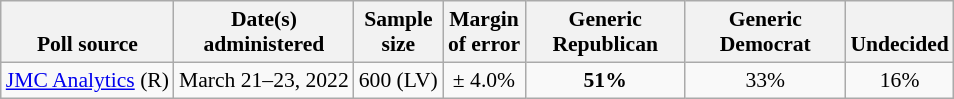<table class="wikitable" style="font-size:90%;text-align:center;">
<tr valign=bottom>
<th>Poll source</th>
<th>Date(s)<br>administered</th>
<th>Sample<br>size</th>
<th>Margin<br>of error</th>
<th style="width:100px;">Generic<br>Republican</th>
<th style="width:100px;">Generic<br>Democrat</th>
<th>Undecided</th>
</tr>
<tr>
<td style="text-align:left;"><a href='#'>JMC Analytics</a> (R)</td>
<td>March 21–23, 2022</td>
<td>600 (LV)</td>
<td>± 4.0%</td>
<td><strong>51%</strong></td>
<td>33%</td>
<td>16%</td>
</tr>
</table>
